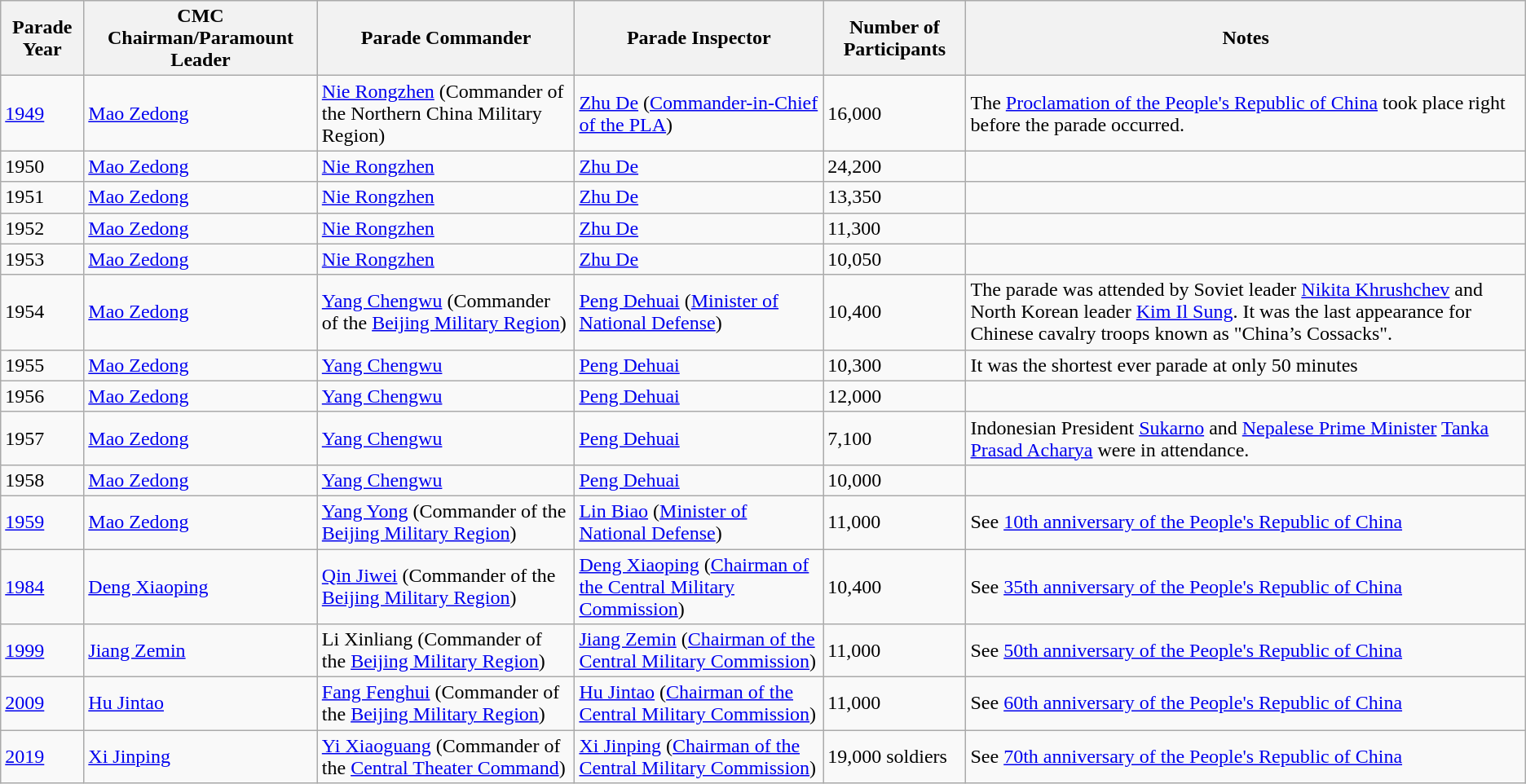<table class="wikitable">
<tr>
<th>Parade Year</th>
<th>CMC Chairman/Paramount Leader</th>
<th>Parade Commander</th>
<th>Parade Inspector</th>
<th>Number of Participants</th>
<th>Notes</th>
</tr>
<tr>
<td><a href='#'>1949</a></td>
<td><a href='#'>Mao Zedong</a></td>
<td><a href='#'>Nie Rongzhen</a> (Commander of the Northern China Military Region)</td>
<td><a href='#'>Zhu De</a> (<a href='#'>Commander-in-Chief of the PLA</a>)</td>
<td>16,000</td>
<td>The <a href='#'>Proclamation of the People's Republic of China</a> took place right before the parade occurred.</td>
</tr>
<tr>
<td>1950</td>
<td><a href='#'>Mao Zedong</a></td>
<td><a href='#'>Nie Rongzhen</a></td>
<td><a href='#'>Zhu De</a></td>
<td>24,200</td>
<td></td>
</tr>
<tr>
<td>1951</td>
<td><a href='#'>Mao Zedong</a></td>
<td><a href='#'>Nie Rongzhen</a></td>
<td><a href='#'>Zhu De</a></td>
<td>13,350</td>
<td></td>
</tr>
<tr>
<td>1952</td>
<td><a href='#'>Mao Zedong</a></td>
<td><a href='#'>Nie Rongzhen</a></td>
<td><a href='#'>Zhu De</a></td>
<td>11,300</td>
<td></td>
</tr>
<tr>
<td>1953</td>
<td><a href='#'>Mao Zedong</a></td>
<td><a href='#'>Nie Rongzhen</a></td>
<td><a href='#'>Zhu De</a></td>
<td>10,050</td>
<td></td>
</tr>
<tr>
<td>1954</td>
<td><a href='#'>Mao Zedong</a></td>
<td><a href='#'>Yang Chengwu</a> (Commander of the <a href='#'>Beijing Military Region</a>)</td>
<td><a href='#'>Peng Dehuai</a> (<a href='#'>Minister of National Defense</a>)</td>
<td>10,400</td>
<td>The parade was attended by Soviet leader <a href='#'>Nikita Khrushchev</a> and North Korean leader <a href='#'>Kim Il Sung</a>. It was the last appearance for Chinese cavalry troops known as "China’s Cossacks".</td>
</tr>
<tr>
<td>1955</td>
<td><a href='#'>Mao Zedong</a></td>
<td><a href='#'>Yang Chengwu</a></td>
<td><a href='#'>Peng Dehuai</a></td>
<td>10,300</td>
<td>It was the shortest ever parade at only 50 minutes</td>
</tr>
<tr>
<td>1956</td>
<td><a href='#'>Mao Zedong</a></td>
<td><a href='#'>Yang Chengwu</a></td>
<td><a href='#'>Peng Dehuai</a></td>
<td>12,000</td>
<td></td>
</tr>
<tr>
<td>1957</td>
<td><a href='#'>Mao Zedong</a></td>
<td><a href='#'>Yang Chengwu</a></td>
<td><a href='#'>Peng Dehuai</a></td>
<td>7,100</td>
<td>Indonesian President <a href='#'>Sukarno</a> and <a href='#'>Nepalese Prime Minister</a> <a href='#'>Tanka Prasad Acharya</a> were in attendance.</td>
</tr>
<tr>
<td>1958</td>
<td><a href='#'>Mao Zedong</a></td>
<td><a href='#'>Yang Chengwu</a></td>
<td><a href='#'>Peng Dehuai</a></td>
<td>10,000</td>
<td></td>
</tr>
<tr>
<td><a href='#'>1959</a></td>
<td><a href='#'>Mao Zedong</a></td>
<td><a href='#'>Yang Yong</a> (Commander of the <a href='#'>Beijing Military Region</a>)</td>
<td><a href='#'>Lin Biao</a> (<a href='#'>Minister of National Defense</a>)</td>
<td>11,000</td>
<td>See <a href='#'>10th anniversary of the People's Republic of China</a></td>
</tr>
<tr>
<td><a href='#'>1984</a></td>
<td><a href='#'>Deng Xiaoping</a></td>
<td><a href='#'>Qin Jiwei</a> (Commander of the <a href='#'>Beijing Military Region</a>)</td>
<td><a href='#'>Deng Xiaoping</a> (<a href='#'>Chairman of the Central Military Commission</a>)</td>
<td>10,400</td>
<td>See <a href='#'>35th anniversary of the People's Republic of China</a></td>
</tr>
<tr>
<td><a href='#'>1999</a></td>
<td><a href='#'>Jiang Zemin</a></td>
<td>Li Xinliang (Commander of the <a href='#'>Beijing Military Region</a>)</td>
<td><a href='#'>Jiang Zemin</a> (<a href='#'>Chairman of the Central Military Commission</a>)</td>
<td>11,000</td>
<td>See <a href='#'>50th anniversary of the People's Republic of China</a></td>
</tr>
<tr>
<td><a href='#'>2009</a></td>
<td><a href='#'>Hu Jintao</a></td>
<td><a href='#'>Fang Fenghui</a> (Commander of the <a href='#'>Beijing Military Region</a>)</td>
<td><a href='#'>Hu Jintao</a> (<a href='#'>Chairman of the Central Military Commission</a>)</td>
<td>11,000</td>
<td>See <a href='#'>60th anniversary of the People's Republic of China</a></td>
</tr>
<tr>
<td><a href='#'>2019</a></td>
<td><a href='#'>Xi Jinping</a></td>
<td><a href='#'>Yi Xiaoguang</a> (Commander of the <a href='#'>Central Theater Command</a>)</td>
<td><a href='#'>Xi Jinping</a> (<a href='#'>Chairman of the Central Military Commission</a>)</td>
<td>19,000 soldiers</td>
<td>See <a href='#'>70th anniversary of the People's Republic of China</a></td>
</tr>
</table>
